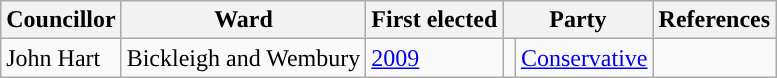<table class="wikitable sortable">
<tr>
<th scope="col">Councillor</th>
<th scope="col">Ward</th>
<th scope="col">First elected</th>
<th colspan="2" scope="col">Party</th>
<th scope="col">References</th>
</tr>
<tr>
<td>John Hart</td>
<td>Bickleigh and Wembury</td>
<td><a href='#'>2009</a></td>
<td width="1"></td>
<td><a href='#'>Conservative</a></td>
<td></td>
</tr>
</table>
